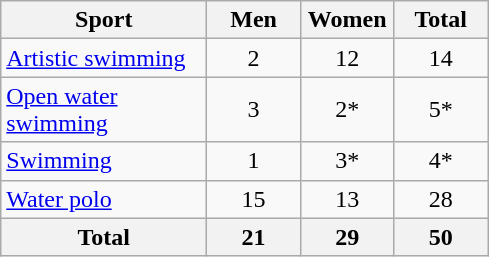<table class="wikitable sortable" style="text-align:center;">
<tr>
<th width=130>Sport</th>
<th width=55>Men</th>
<th width=55>Women</th>
<th width=55>Total</th>
</tr>
<tr>
<td align=left><a href='#'>Artistic swimming</a></td>
<td>2</td>
<td>12</td>
<td>14</td>
</tr>
<tr>
<td align=left><a href='#'>Open water swimming</a></td>
<td>3</td>
<td>2*</td>
<td>5*</td>
</tr>
<tr>
<td align=left><a href='#'>Swimming</a></td>
<td>1</td>
<td>3*</td>
<td>4*</td>
</tr>
<tr>
<td align=left><a href='#'>Water polo</a></td>
<td>15</td>
<td>13</td>
<td>28</td>
</tr>
<tr>
<th>Total</th>
<th>21</th>
<th>29</th>
<th><strong>50</strong></th>
</tr>
</table>
